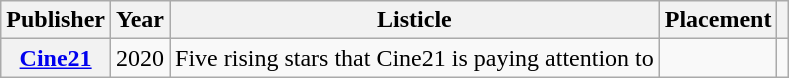<table class="wikitable plainrowheaders sortable" style="text-align:center">
<tr>
<th scope="col">Publisher</th>
<th scope="col">Year</th>
<th scope="col">Listicle</th>
<th scope="col">Placement</th>
<th scope="col" class="unsortable"></th>
</tr>
<tr>
<th scope="row"><a href='#'>Cine21</a></th>
<td>2020</td>
<td style="text-align:left">Five rising stars that Cine21 is paying attention to</td>
<td></td>
<td></td>
</tr>
</table>
